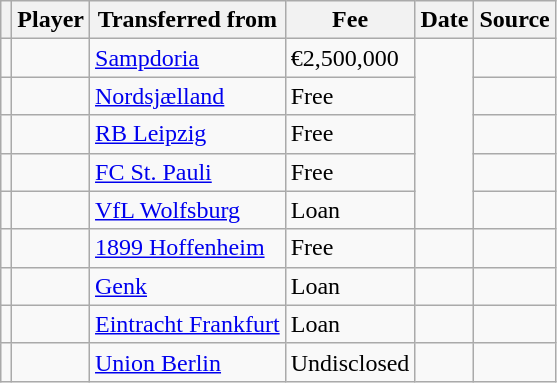<table class="wikitable plainrowheaders sortable">
<tr>
<th></th>
<th scope="col">Player</th>
<th>Transferred from</th>
<th style="width: 65px;">Fee</th>
<th scope="col">Date</th>
<th scope="col">Source</th>
</tr>
<tr>
<td align=center></td>
<td></td>
<td> <a href='#'>Sampdoria</a></td>
<td>€2,500,000</td>
<td rowspan=5></td>
<td></td>
</tr>
<tr>
<td align=center></td>
<td></td>
<td> <a href='#'>Nordsjælland</a></td>
<td>Free</td>
<td></td>
</tr>
<tr>
<td align=center></td>
<td></td>
<td> <a href='#'>RB Leipzig</a></td>
<td>Free</td>
<td></td>
</tr>
<tr>
<td align=center></td>
<td></td>
<td> <a href='#'>FC St. Pauli</a></td>
<td>Free</td>
<td></td>
</tr>
<tr>
<td align=center></td>
<td></td>
<td> <a href='#'>VfL Wolfsburg</a></td>
<td>Loan</td>
<td></td>
</tr>
<tr>
<td align=center></td>
<td></td>
<td> <a href='#'>1899 Hoffenheim</a></td>
<td>Free</td>
<td></td>
<td></td>
</tr>
<tr>
<td align=center></td>
<td></td>
<td> <a href='#'>Genk</a></td>
<td>Loan</td>
<td></td>
<td></td>
</tr>
<tr>
<td align=center></td>
<td></td>
<td> <a href='#'>Eintracht Frankfurt</a></td>
<td>Loan</td>
<td></td>
<td></td>
</tr>
<tr>
<td align=center></td>
<td></td>
<td> <a href='#'>Union Berlin</a></td>
<td>Undisclosed</td>
<td></td>
<td></td>
</tr>
</table>
